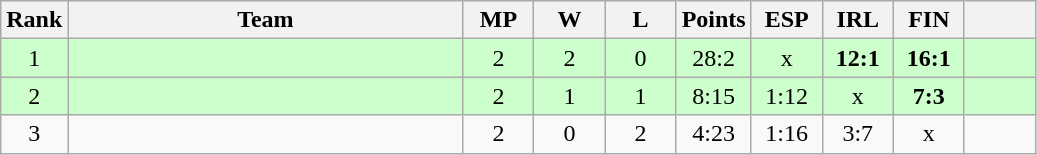<table class="wikitable" style="text-align:center">
<tr>
<th>Rank</th>
<th style="width:16em">Team</th>
<th style="width:2.5em">MP</th>
<th style="width:2.5em">W</th>
<th style="width:2.5em">L</th>
<th>Points</th>
<th style="width:2.5em">ESP</th>
<th style="width:2.5em">IRL</th>
<th style="width:2.5em">FIN</th>
<th style="width:2.5em"></th>
</tr>
<tr style="background:#cfc;">
<td>1</td>
<td style="text-align:left"></td>
<td>2</td>
<td>2</td>
<td>0</td>
<td>28:2</td>
<td>x</td>
<td><strong>12:1</strong></td>
<td><strong>16:1</strong></td>
<td></td>
</tr>
<tr style="background:#cfc;">
<td>2</td>
<td style="text-align:left"></td>
<td>2</td>
<td>1</td>
<td>1</td>
<td>8:15</td>
<td>1:12</td>
<td>x</td>
<td><strong>7:3</strong></td>
<td></td>
</tr>
<tr>
<td>3</td>
<td style="text-align:left"></td>
<td>2</td>
<td>0</td>
<td>2</td>
<td>4:23</td>
<td>1:16</td>
<td>3:7</td>
<td>x</td>
<td></td>
</tr>
</table>
